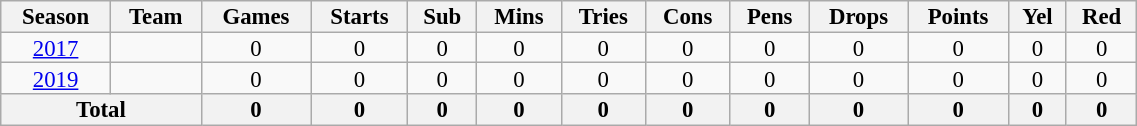<table class="wikitable" style="text-align:center; line-height:90%; font-size:95%; width:60%;">
<tr>
<th>Season</th>
<th>Team</th>
<th>Games</th>
<th>Starts</th>
<th>Sub</th>
<th>Mins</th>
<th>Tries</th>
<th>Cons</th>
<th>Pens</th>
<th>Drops</th>
<th>Points</th>
<th>Yel</th>
<th>Red</th>
</tr>
<tr>
<td><a href='#'>2017</a></td>
<td></td>
<td>0</td>
<td>0</td>
<td>0</td>
<td>0</td>
<td>0</td>
<td>0</td>
<td>0</td>
<td>0</td>
<td>0</td>
<td>0</td>
<td>0</td>
</tr>
<tr>
<td><a href='#'>2019</a></td>
<td></td>
<td>0</td>
<td>0</td>
<td>0</td>
<td>0</td>
<td>0</td>
<td>0</td>
<td>0</td>
<td>0</td>
<td>0</td>
<td>0</td>
<td>0</td>
</tr>
<tr>
<th colspan="2">Total</th>
<th>0</th>
<th>0</th>
<th>0</th>
<th>0</th>
<th>0</th>
<th>0</th>
<th>0</th>
<th>0</th>
<th>0</th>
<th>0</th>
<th>0</th>
</tr>
</table>
